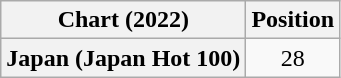<table class="wikitable plainrowheaders" style="text-align:center">
<tr>
<th scope="col">Chart (2022)</th>
<th scope="col">Position</th>
</tr>
<tr>
<th scope="row">Japan (Japan Hot 100)</th>
<td>28</td>
</tr>
</table>
